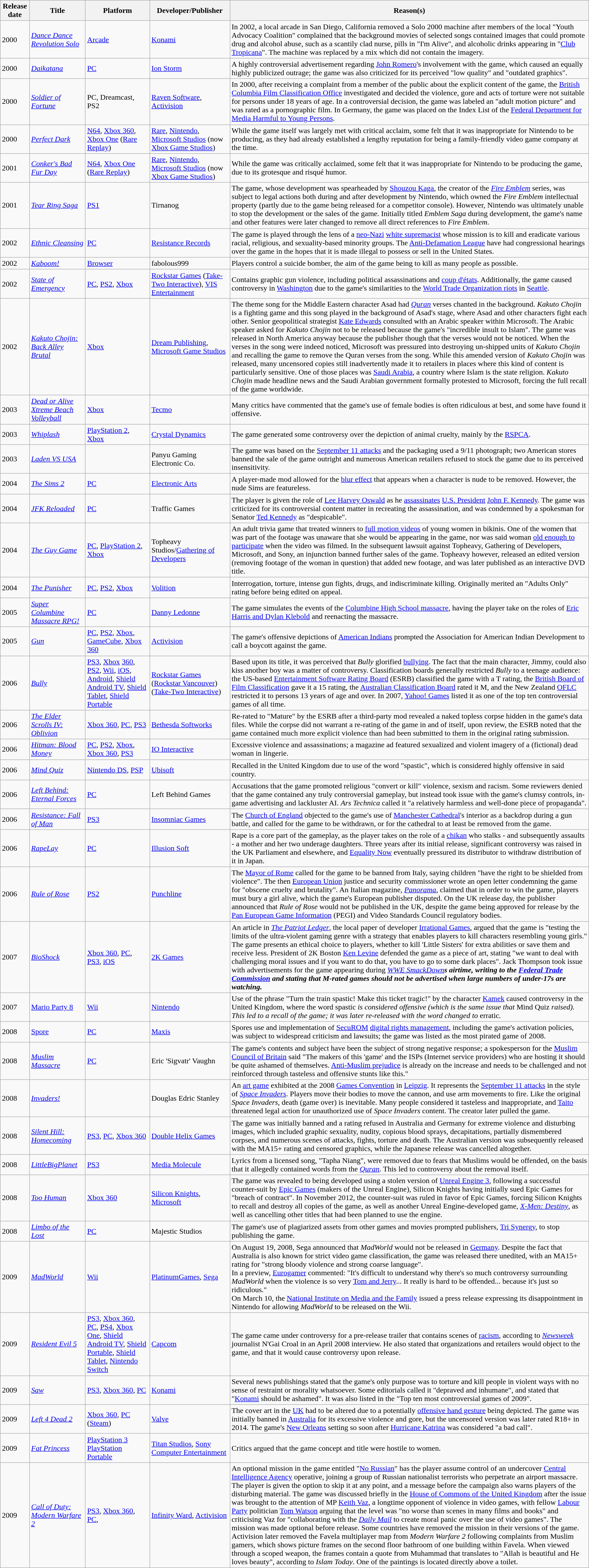<table class="wikitable sortable">
<tr>
<th>Release date</th>
<th>Title</th>
<th>Platform</th>
<th>Developer/Publisher</th>
<th>Reason(s)</th>
</tr>
<tr>
<td>2000</td>
<td><em><a href='#'>Dance Dance Revolution Solo</a></em></td>
<td><a href='#'>Arcade</a></td>
<td><a href='#'>Konami</a></td>
<td>In 2002, a local arcade in San Diego, California removed a Solo 2000 machine after members of the local "Youth Advocacy Coalition" complained that the background movies of selected songs contained images that could promote drug and alcohol abuse, such as a scantily clad nurse, pills in "I'm Alive", and alcoholic drinks appearing in "<a href='#'>Club Tropicana</a>". The machine was replaced by a mix which did not contain the imagery.</td>
</tr>
<tr>
<td>2000</td>
<td><em><a href='#'>Daikatana</a></em></td>
<td><a href='#'>PC</a></td>
<td><a href='#'>Ion Storm</a></td>
<td>A highly controversial advertisement regarding <a href='#'>John Romero</a>'s involvement with the game, which caused an equally highly publicized outrage; the game was also criticized for its perceived "low quality" and "outdated graphics".</td>
</tr>
<tr>
<td>2000</td>
<td><em><a href='#'>Soldier of Fortune</a></em></td>
<td>PC, Dreamcast, PS2</td>
<td><a href='#'>Raven Software</a>, <a href='#'>Activision</a></td>
<td>In 2000, after receiving a complaint from a member of the public about the explicit content of the game, the <a href='#'>British Columbia Film Classification Office</a> investigated and decided the violence, gore and acts of torture were not suitable for persons under 18 years of age. In a controversial decision, the game was labeled an "adult motion picture" and was rated as a pornographic film. In Germany, the game was placed on the Index List of the <a href='#'>Federal Department for Media Harmful to Young Persons</a>.</td>
</tr>
<tr>
<td>2000</td>
<td><em><a href='#'>Perfect Dark</a></em></td>
<td><a href='#'>N64</a>, <a href='#'>Xbox 360</a>, <a href='#'>Xbox One</a> (<a href='#'>Rare Replay</a>)</td>
<td><a href='#'>Rare</a>, <a href='#'>Nintendo</a>, <a href='#'>Microsoft Studios</a> (now <a href='#'>Xbox Game Studios</a>)</td>
<td>While the game itself was largely met with critical acclaim, some felt that it was inappropriate for Nintendo to be producing, as they had already established a lengthy reputation for being a family-friendly video game company at the time.</td>
</tr>
<tr>
<td>2001</td>
<td><em><a href='#'>Conker's Bad Fur Day</a></em></td>
<td><a href='#'>N64</a>, <a href='#'>Xbox One</a> (<a href='#'>Rare Replay</a>)</td>
<td><a href='#'>Rare</a>, <a href='#'>Nintendo</a>, <a href='#'>Microsoft Studios</a> (now <a href='#'>Xbox Game Studios</a>)</td>
<td>While the game was critically acclaimed, some felt that it was inappropriate for Nintendo to be producing the game, due to its grotesque and risqué humor.</td>
</tr>
<tr>
<td>2001</td>
<td><em><a href='#'>Tear Ring Saga</a></em></td>
<td><a href='#'>PS1</a></td>
<td>Tirnanog</td>
<td>The game, whose development was spearheaded by <a href='#'>Shouzou Kaga</a>, the creator of the <em><a href='#'>Fire Emblem</a></em> series, was subject to legal actions both during and after development by Nintendo, which owned the <em>Fire Emblem</em> intellectual property (partly due to the game being released for a competitor console). However, Nintendo was ultimately unable to stop the development or the sales of the game. Initially titled <em>Emblem Saga</em> during development, the game's name and other features were later changed to remove all direct references to <em>Fire Emblem</em>.</td>
</tr>
<tr>
<td>2002</td>
<td><em><a href='#'>Ethnic Cleansing</a></em></td>
<td><a href='#'>PC</a></td>
<td><a href='#'>Resistance Records</a></td>
<td>The game is played through the lens of a <a href='#'>neo-Nazi</a> <a href='#'>white supremacist</a> whose mission is to kill and eradicate various racial, religious, and sexuality-based minority groups. The <a href='#'>Anti-Defamation League</a> have had congressional hearings over the game in the hopes that it is made illegal to possess or sell in the United States.</td>
</tr>
<tr>
<td>2002</td>
<td><em><a href='#'>Kaboom!</a></em></td>
<td><a href='#'>Browser</a></td>
<td>fabolous999</td>
<td>Players control a suicide bomber, the aim of the game being to kill as many people as possible.</td>
</tr>
<tr>
<td>2002</td>
<td><em><a href='#'>State of Emergency</a></em></td>
<td><a href='#'>PC</a>, <a href='#'>PS2</a>, <a href='#'>Xbox</a></td>
<td><a href='#'>Rockstar Games</a> (<a href='#'>Take-Two Interactive</a>), <a href='#'>VIS Entertainment</a></td>
<td>Contains graphic gun violence, including political assassinations and <a href='#'>coup d'états</a>. Additionally, the game caused controversy in <a href='#'>Washington</a> due to the game's similarities to the <a href='#'>World Trade Organization riots</a> in <a href='#'>Seattle</a>.</td>
</tr>
<tr>
<td>2002</td>
<td><em><a href='#'>Kakuto Chojin: Back Alley Brutal</a></em></td>
<td><a href='#'>Xbox</a></td>
<td><a href='#'>Dream Publishing</a>, <a href='#'>Microsoft Game Studios</a></td>
<td>The theme song for the Middle Eastern character Asad had <em><a href='#'>Quran</a></em> verses chanted in the background. <em>Kakuto Chojin</em> is a fighting game and this song played in the background of Asad's stage, where Asad and other characters fight each other. Senior geopolitical strategist <a href='#'>Kate Edwards</a> consulted with an Arabic speaker within Microsoft. The Arabic speaker asked for <em>Kakuto Chojin</em> not to be released because the game's "incredible insult to Islam". The game was released in North America anyway because the publisher though that the verses would not be noticed. When the verses in the song were indeed noticed, Microsoft was pressured into destroying un-shipped units of <em>Kakuto Chojin</em> and recalling the game to remove the Quran verses from the song. While this amended version of <em>Kakuto Chojin</em> was released, many uncensored copies still inadvertently made it to retailers in places where this kind of content is particularly sensitive. One of those places was <a href='#'>Saudi Arabia</a>, a country where Islam is the state religion. <em>Kakuto Chojin</em> made headline news and the Saudi Arabian government formally protested to Microsoft, forcing the full recall of the game worldwide.</td>
</tr>
<tr>
<td>2003</td>
<td><em><a href='#'>Dead or Alive Xtreme Beach Volleyball</a></em></td>
<td><a href='#'>Xbox</a></td>
<td><a href='#'>Tecmo</a></td>
<td>Many critics have commented that the game's use of female bodies is often ridiculous at best, and some have found it offensive.</td>
</tr>
<tr>
<td>2003</td>
<td><em><a href='#'>Whiplash</a></em></td>
<td><a href='#'>PlayStation 2</a>, <a href='#'>Xbox</a></td>
<td><a href='#'>Crystal Dynamics</a></td>
<td>The game generated some controversy over the depiction of animal cruelty, mainly by the <a href='#'>RSPCA</a>.</td>
</tr>
<tr>
<td>2003</td>
<td><em><a href='#'>Laden VS USA</a></em></td>
<td></td>
<td>Panyu Gaming Electronic Co.</td>
<td>The game was based on the <a href='#'>September 11 attacks</a> and the packaging used a 9/11 photograph; two American stores banned the sale of the game outright and numerous American retailers refused to stock the game due to its perceived insensitivity.</td>
</tr>
<tr>
<td>2004</td>
<td><em><a href='#'>The Sims 2</a></em></td>
<td><a href='#'>PC</a></td>
<td><a href='#'>Electronic Arts</a></td>
<td>A player-made mod allowed for the <a href='#'>blur effect</a> that appears when a character is nude to be removed. However, the nude Sims are featureless.</td>
</tr>
<tr>
<td>2004</td>
<td><em><a href='#'>JFK Reloaded</a></em></td>
<td><a href='#'>PC</a></td>
<td>Traffic Games</td>
<td>The player is given the role of <a href='#'>Lee Harvey Oswald</a> as he <a href='#'>assassinates</a> <a href='#'>U.S. President</a> <a href='#'>John F. Kennedy</a>. The game was criticized for its controversial content matter in recreating the assassination, and was condemned by a spokesman for Senator <a href='#'>Ted Kennedy</a> as "despicable".</td>
</tr>
<tr>
<td>2004</td>
<td><em><a href='#'>The Guy Game</a></em></td>
<td><a href='#'>PC</a>, <a href='#'>PlayStation 2</a>, <a href='#'>Xbox</a></td>
<td>Topheavy Studios/<a href='#'>Gathering of Developers</a></td>
<td>An adult trivia game that treated winners to <a href='#'>full motion videos</a> of young women in bikinis. One of the women that was part of the footage was unaware that she would be appearing in the game, nor was said woman <a href='#'>old enough to participate</a> when the video was filmed. In the subsequent lawsuit against Topheavy, Gathering of Developers, Microsoft, and Sony, an injunction banned further sales of the game. Topheavy however, released an edited version (removing footage of the woman in question) that added new footage, and was later published as an interactive DVD title.</td>
</tr>
<tr>
<td>2004</td>
<td><em><a href='#'>The Punisher</a></em></td>
<td><a href='#'>PC</a>, <a href='#'>PS2</a>, <a href='#'>Xbox</a></td>
<td><a href='#'>Volition</a></td>
<td>Interrogation, torture, intense gun fights, drugs, and indiscriminate killing. Originally merited an "Adults Only" rating before being edited on appeal.</td>
</tr>
<tr>
<td>2005</td>
<td><em><a href='#'>Super Columbine Massacre RPG!</a></em></td>
<td><a href='#'>PC</a></td>
<td><a href='#'>Danny Ledonne</a></td>
<td>The game simulates the events of the <a href='#'>Columbine High School massacre</a>, having the player take on the roles of <a href='#'>Eric Harris and Dylan Klebold</a> and reenacting the massacre.</td>
</tr>
<tr>
<td>2005</td>
<td><em><a href='#'>Gun</a></em></td>
<td><a href='#'>PC</a>, <a href='#'>PS2</a>, <a href='#'>Xbox</a>, <a href='#'>GameCube</a>, <a href='#'>Xbox 360</a></td>
<td><a href='#'>Activision</a></td>
<td>The game's offensive depictions of <a href='#'>American Indians</a> prompted the Association for American Indian Development to call a boycott against the game.</td>
</tr>
<tr>
<td>2006</td>
<td><em><a href='#'>Bully</a></em></td>
<td><a href='#'>PS3</a>, <a href='#'>Xbox</a> <a href='#'>360</a>, <a href='#'>PS2</a>, <a href='#'>Wii</a>, <a href='#'>iOS</a>, <a href='#'>Android</a>, <a href='#'>Shield Android TV</a>, <a href='#'>Shield Tablet</a>, <a href='#'>Shield Portable</a></td>
<td><a href='#'>Rockstar Games</a> (<a href='#'>Rockstar Vancouver</a>) (<a href='#'>Take-Two Interactive</a>)</td>
<td>Based upon its title, it was perceived that <em>Bully</em> glorified <a href='#'>bullying</a>. The fact that the main character, Jimmy, could also kiss another boy was a matter of controversy. Classification boards generally restricted <em>Bully</em> to a teenage audience: the US-based <a href='#'>Entertainment Software Rating Board</a> (ESRB) classified the game with a T rating, the <a href='#'>British Board of Film Classification</a> gave it a 15 rating, the <a href='#'>Australian Classification Board</a> rated it M, and the New Zealand <a href='#'>OFLC</a> restricted it to persons 13 years of age and over. In 2007, <a href='#'>Yahoo! Games</a> listed it as one of the top ten controversial games of all time.</td>
</tr>
<tr>
<td>2006</td>
<td><em><a href='#'>The Elder Scrolls IV: Oblivion</a></em></td>
<td><a href='#'>Xbox 360</a>, <a href='#'>PC</a>, <a href='#'>PS3</a></td>
<td><a href='#'>Bethesda Softworks</a></td>
<td> Re-rated to "Mature" by the ESRB after a third-party mod revealed a naked topless corpse hidden in the game's data files. While the corpse did not warrant a re-rating of the game in and of itself, upon review, the ESRB noted that the game contained much more explicit violence than had been submitted to them in the original rating submission.</td>
</tr>
<tr>
<td>2006</td>
<td><em><a href='#'>Hitman: Blood Money</a></em></td>
<td><a href='#'>PC</a>, <a href='#'>PS2</a>, <a href='#'>Xbox</a>, <a href='#'>Xbox 360</a>, <a href='#'>PS3</a></td>
<td><a href='#'>IO Interactive</a></td>
<td>Excessive violence and assassinations; a magazine ad featured sexualized and violent imagery of a (fictional) dead woman in lingerie.</td>
</tr>
<tr>
<td>2006</td>
<td><em><a href='#'>Mind Quiz</a></em></td>
<td><a href='#'>Nintendo DS</a>, <a href='#'>PSP</a></td>
<td><a href='#'>Ubisoft</a></td>
<td>Recalled in the United Kingdom due to use of the word "spastic", which is considered highly offensive in said country.</td>
</tr>
<tr>
<td>2006</td>
<td><em><a href='#'>Left Behind: Eternal Forces</a></em></td>
<td><a href='#'>PC</a></td>
<td>Left Behind Games</td>
<td>Accusations that the game promoted religious "convert or kill" violence, sexism and racism. Some reviewers denied that the game contained any truly controversial gameplay, but instead took issue with the game's clumsy controls, in-game advertising and lackluster AI. <em>Ars Technica</em> called it "a relatively harmless and well-done piece of propaganda".</td>
</tr>
<tr>
<td>2006</td>
<td><em><a href='#'>Resistance: Fall of Man</a></em></td>
<td><a href='#'>PS3</a></td>
<td><a href='#'>Insomniac Games</a></td>
<td> The <a href='#'>Church of England</a> objected to the game's use of <a href='#'>Manchester Cathedral</a>'s interior as a backdrop during a gun battle, and called for the game to be withdrawn, or for the cathedral to at least be removed from the game.</td>
</tr>
<tr>
<td>2006</td>
<td><em><a href='#'>RapeLay</a></em></td>
<td><a href='#'>PC</a></td>
<td><a href='#'>Illusion Soft</a></td>
<td>Rape is a core part of the gameplay, as the player takes on the role of a <a href='#'>chikan</a> who stalks - and subsequently assaults - a mother and her two underage daughters. Three years after its initial release, significant controversy was raised in the UK Parliament and elsewhere, and <a href='#'>Equality Now</a> eventually pressured its distributor to withdraw distribution of it in Japan.</td>
</tr>
<tr>
<td>2006</td>
<td><em><a href='#'>Rule of Rose</a></em></td>
<td><a href='#'>PS2</a></td>
<td><a href='#'>Punchline</a></td>
<td>The <a href='#'>Mayor of Rome</a> called for the game to be banned from Italy, saying children "have the right to be shielded from violence". The then <a href='#'>European Union</a> justice and security commissioner wrote an open letter condemning the game for "obscene cruelty and brutality". An Italian magazine, <em><a href='#'>Panorama</a></em>, claimed that in order to win the game, players must bury a girl alive, which the game's European publisher disputed. On the UK release day, the publisher announced that <em>Rule of Rose</em> would not be published in the UK, despite the game being approved for release by the <a href='#'>Pan European Game Information</a> (PEGI) and Video Standards Council regulatory bodies.</td>
</tr>
<tr>
<td>2007</td>
<td><em><a href='#'>BioShock</a></em></td>
<td><a href='#'>Xbox 360</a>, <a href='#'>PC</a>, <a href='#'>PS3</a>, <a href='#'>iOS</a></td>
<td><a href='#'>2K Games</a></td>
<td>An article in <em><a href='#'>The Patriot Ledger</a></em>, the local paper of developer <a href='#'>Irrational Games</a>, argued that the game is "testing the limits of the ultra-violent gaming genre with a strategy that enables players to kill characters resembling young girls." The game presents an ethical choice to players, whether to kill 'Little Sisters' for extra abilities or save them and receive less. President of 2K Boston <a href='#'>Ken Levine</a> defended the game as a piece of art, stating "we want to deal with challenging moral issues and if you want to do that, you have to go to some dark places". Jack Thompson took issue with advertisements for the game appearing during <em><a href='#'>WWE SmackDown</a><strong>s airtime, writing to the <a href='#'>Federal Trade Commission</a> and stating that M-rated games should not be advertised when large numbers of under-17s are watching.</td>
</tr>
<tr>
<td>2007</td>
<td></em><a href='#'>Mario Party 8</a><em></td>
<td><a href='#'>Wii</a></td>
<td><a href='#'>Nintendo</a></td>
<td>Use of the phrase "Turn the train spastic! Make this ticket tragic!" by the character <a href='#'>Kamek</a> caused controversy in the United Kingdom, where the word </em>spastic<em> is considered offensive (which is the same issue that </em>Mind Quiz<em> raised). This led to a recall of the game; it was later re-released with the word changed to </em>erratic<em>.</td>
</tr>
<tr>
<td>2008</td>
<td></em><a href='#'>Spore</a><em></td>
<td><a href='#'>PC</a></td>
<td><a href='#'>Maxis</a></td>
<td></em>Spore</strong>s use and implementation of <a href='#'>SecuROM</a> <a href='#'>digital rights management</a>, including the game's activation policies, was subject to widespread criticism and lawsuits; the game was listed as the most pirated game of 2008.</td>
</tr>
<tr>
<td>2008</td>
<td><em><a href='#'>Muslim Massacre</a></em></td>
<td><a href='#'>PC</a></td>
<td>Eric 'Sigvatr' Vaughn</td>
<td>The game's contents and subject have been the subject of strong negative response; a spokesperson for the <a href='#'>Muslim Council of Britain</a> said "The makers of this 'game' and the ISPs (Internet service providers) who are hosting it should be quite ashamed of themselves. <a href='#'>Anti-Muslim prejudice</a> is already on the increase and needs to be challenged and not reinforced through tasteless and offensive stunts like this."</td>
</tr>
<tr>
<td>2008</td>
<td><em><a href='#'>Invaders!</a></em></td>
<td></td>
<td>Douglas Edric Stanley</td>
<td>An <a href='#'>art game</a> exhibited at the 2008 <a href='#'>Games Convention</a> in <a href='#'>Leipzig</a>. It represents the <a href='#'>September 11 attacks</a> in the style of <em><a href='#'>Space Invaders</a></em>. Players move their bodies to move the cannon, and use arm movements to fire. Like the original <em>Space Invaders</em>, death (game over) is inevitable. Many people considered it tasteless and inappropriate, and <a href='#'>Taito</a> threatened legal action for unauthorized use of <em>Space Invaders</em> content. The creator later pulled the game.</td>
</tr>
<tr>
<td>2008</td>
<td><em><a href='#'>Silent Hill: Homecoming</a></em></td>
<td><a href='#'>PS3</a>, <a href='#'>PC</a>, <a href='#'>Xbox 360</a></td>
<td><a href='#'>Double Helix Games</a></td>
<td>The game was initially banned and a rating refused in Australia and Germany for extreme violence and disturbing images, which included graphic sexuality, nudity, copious blood sprays, decapitations, partially dismembered corpses, and numerous scenes of attacks, fights, torture and death. The Australian version was subsequently released with the MA15+ rating and censored graphics, while the Japanese release was cancelled altogether.</td>
</tr>
<tr>
<td>2008</td>
<td><em><a href='#'>LittleBigPlanet</a></em></td>
<td><a href='#'>PS3</a></td>
<td><a href='#'>Media Molecule</a></td>
<td>Lyrics from a licensed song, "Tapha Niang", were removed due to fears that Muslims would be offended, on the basis that it allegedly contained words from the <em><a href='#'>Quran</a></em>. This led to controversy about the removal itself.</td>
</tr>
<tr>
<td>2008</td>
<td><em><a href='#'>Too Human</a></em></td>
<td><a href='#'>Xbox 360</a></td>
<td><a href='#'>Silicon Knights</a>, <a href='#'>Microsoft</a></td>
<td>The game was revealed to being developed using a stolen version of <a href='#'>Unreal Engine 3</a>, following a successful counter-suit by <a href='#'>Epic Games</a> (makers of the Unreal Engine), Silicon Knights having initially sued Epic Games for "breach of contract". In November 2012, the counter-suit was ruled in favor of Epic Games, forcing Silicon Knights to recall and destroy all copies of the game, as well as another Unreal Engine-developed game, <em><a href='#'>X-Men: Destiny</a></em>, as well as cancelling other titles that had been planned to use the engine.</td>
</tr>
<tr>
<td>2008</td>
<td><em><a href='#'>Limbo of the Lost</a></em></td>
<td><a href='#'>PC</a></td>
<td>Majestic Studios</td>
<td>The game's use of plagiarized assets from other games and movies prompted publishers, <a href='#'>Tri Synergy</a>, to stop publishing the game.</td>
</tr>
<tr>
<td>2009</td>
<td><em><a href='#'>MadWorld</a></em></td>
<td><a href='#'>Wii</a></td>
<td><a href='#'>PlatinumGames</a>, <a href='#'>Sega</a></td>
<td>On August 19, 2008, Sega announced that <em>MadWorld</em> would not be released in <a href='#'>Germany</a>. Despite the fact that Australia is also known for strict video game classification, the game was released there unedited, with an MA15+ rating for "strong bloody violence and strong coarse language".<br>In a preview, <a href='#'>Eurogamer</a> commented: "It's difficult to understand why there's so much controversy surrounding <em>MadWorld</em> when the violence is so very <a href='#'>Tom and Jerry</a>... It really is hard to be offended... because it's just so ridiculous."<br>On March 10, the <a href='#'>National Institute on Media and the Family</a> issued a press release expressing its disappointment in Nintendo for allowing <em>MadWorld</em> to be released on the Wii.</td>
</tr>
<tr>
<td>2009</td>
<td><em><a href='#'>Resident Evil 5</a></em></td>
<td><a href='#'>PS3</a>, <a href='#'>Xbox 360</a>, <a href='#'>PC</a>, <a href='#'>PS4</a>, <a href='#'>Xbox One</a>, <a href='#'>Shield Android TV</a>, <a href='#'>Shield Portable</a>, <a href='#'>Shield Tablet</a>, <a href='#'>Nintendo Switch</a></td>
<td><a href='#'>Capcom</a></td>
<td>The game came under controversy for a pre-release trailer that contains scenes of <a href='#'>racism</a>, according to <em><a href='#'>Newsweek</a></em> journalist N'Gai Croal in an April 2008 interview. He also stated that organizations and retailers would object to the game, and that it would cause controversy upon release.</td>
</tr>
<tr>
<td>2009</td>
<td><em><a href='#'>Saw</a></em></td>
<td><a href='#'>PS3</a>, <a href='#'>Xbox 360</a>, <a href='#'>PC</a></td>
<td><a href='#'>Konami</a></td>
<td>Several news publishings stated that the game's only purpose was to torture and kill people in violent ways with no sense of restraint or morality whatsoever. Some editorials called it "depraved and inhumane", and stated that "<a href='#'>Konami</a> should be ashamed". It was also listed in the "Top ten most controversial games of 2009".</td>
</tr>
<tr>
<td>2009</td>
<td><em><a href='#'>Left 4 Dead 2</a></em></td>
<td><a href='#'>Xbox 360</a>, <a href='#'>PC</a> (<a href='#'>Steam</a>)</td>
<td><a href='#'>Valve</a></td>
<td>The cover art in the <a href='#'>UK</a> had to be altered due to a potentially <a href='#'>offensive hand gesture</a> being depicted. The game was initially banned in <a href='#'>Australia</a> for its excessive violence and gore, but the uncensored version was later rated R18+ in 2014. The game's <a href='#'>New Orleans</a> setting so soon after <a href='#'>Hurricane Katrina</a> was considered "a bad call".</td>
</tr>
<tr>
<td>2009</td>
<td><em><a href='#'>Fat Princess</a></em></td>
<td><a href='#'>PlayStation 3</a><br><a href='#'>PlayStation Portable</a></td>
<td><a href='#'>Titan Studios</a>, <a href='#'>Sony Computer Entertainment</a></td>
<td>Critics argued that the game concept and title were hostile to women.</td>
</tr>
<tr>
<td>2009</td>
<td><em><a href='#'>Call of Duty: Modern Warfare 2</a></em></td>
<td><a href='#'>PS3</a>, <a href='#'>Xbox 360</a>, <a href='#'>PC</a>,</td>
<td><a href='#'>Infinity Ward</a>, <a href='#'>Activision</a></td>
<td> An optional mission in the game entitled "<a href='#'>No Russian</a>" has the player assume control of an undercover <a href='#'>Central Intelligence Agency</a> operative, joining a group of Russian nationalist terrorists who perpetrate an airport massacre. The player is given the option to skip it at any point, and a message before the campaign also warns players of the disturbing material. The game was discussed briefly in the <a href='#'>House of Commons of the United Kingdom</a> after the issue was brought to the attention of MP <a href='#'>Keith Vaz</a>, a longtime opponent of violence in video games, with fellow <a href='#'>Labour Party</a> politician <a href='#'>Tom Watson</a> arguing that the level was "no worse than scenes in many films and books" and criticising Vaz for "collaborating with the <em><a href='#'>Daily Mail</a></em> to create moral panic over the use of video games". The mission was made optional before release. Some countries have removed the mission in their versions of the game.<br>Activision later removed the Favela multiplayer map from <em>Modern Warfare 2</em> following complaints from Muslim gamers, which shows picture frames on the second floor bathroom of one building within Favela. When viewed through a scoped weapon, the frames contain a quote from Muhammad that translates to "Allah is beautiful and He loves beauty", according to <em>Islam Today</em>. One of the paintings is located directly above a toilet.</td>
</tr>
</table>
